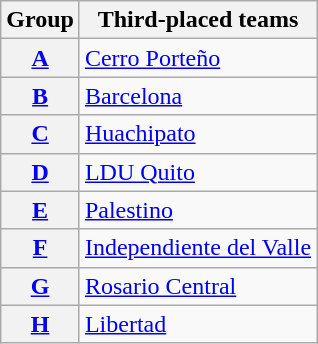<table class="wikitable">
<tr>
<th>Group</th>
<th>Third-placed teams</th>
</tr>
<tr>
<th><a href='#'>A</a></th>
<td> <a href='#'>Cerro Porteño</a></td>
</tr>
<tr>
<th><a href='#'>B</a></th>
<td> <a href='#'>Barcelona</a></td>
</tr>
<tr>
<th><a href='#'>C</a></th>
<td> <a href='#'>Huachipato</a></td>
</tr>
<tr>
<th><a href='#'>D</a></th>
<td> <a href='#'>LDU Quito</a></td>
</tr>
<tr>
<th><a href='#'>E</a></th>
<td> <a href='#'>Palestino</a></td>
</tr>
<tr>
<th><a href='#'>F</a></th>
<td> <a href='#'>Independiente del Valle</a></td>
</tr>
<tr>
<th><a href='#'>G</a></th>
<td> <a href='#'>Rosario Central</a></td>
</tr>
<tr>
<th><a href='#'>H</a></th>
<td> <a href='#'>Libertad</a></td>
</tr>
</table>
